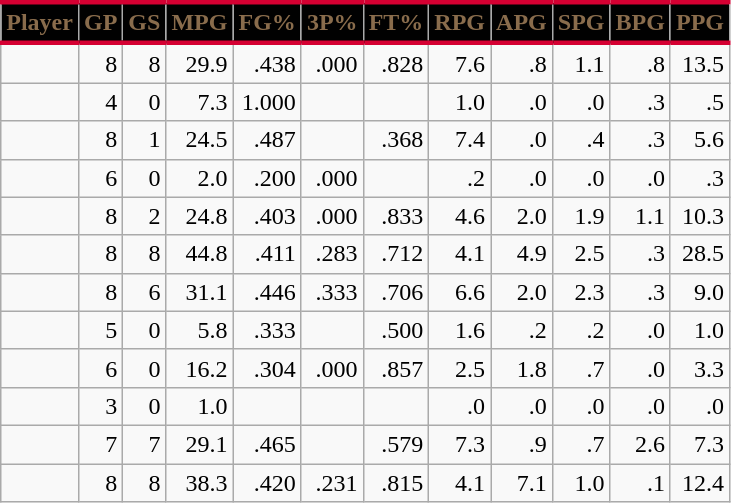<table class="wikitable sortable" style="text-align:right;">
<tr>
<th style="background:#010101; color:#896C4C; border-top:#D50032 3px solid; border-bottom:#D50032 3px solid;">Player</th>
<th style="background:#010101; color:#896C4C; border-top:#D50032 3px solid; border-bottom:#D50032 3px solid;">GP</th>
<th style="background:#010101; color:#896C4C; border-top:#D50032 3px solid; border-bottom:#D50032 3px solid;">GS</th>
<th style="background:#010101; color:#896C4C; border-top:#D50032 3px solid; border-bottom:#D50032 3px solid;">MPG</th>
<th style="background:#010101; color:#896C4C; border-top:#D50032 3px solid; border-bottom:#D50032 3px solid;">FG%</th>
<th style="background:#010101; color:#896C4C; border-top:#D50032 3px solid; border-bottom:#D50032 3px solid;">3P%</th>
<th style="background:#010101; color:#896C4C; border-top:#D50032 3px solid; border-bottom:#D50032 3px solid;">FT%</th>
<th style="background:#010101; color:#896C4C; border-top:#D50032 3px solid; border-bottom:#D50032 3px solid;">RPG</th>
<th style="background:#010101; color:#896C4C; border-top:#D50032 3px solid; border-bottom:#D50032 3px solid;">APG</th>
<th style="background:#010101; color:#896C4C; border-top:#D50032 3px solid; border-bottom:#D50032 3px solid;">SPG</th>
<th style="background:#010101; color:#896C4C; border-top:#D50032 3px solid; border-bottom:#D50032 3px solid;">BPG</th>
<th style="background:#010101; color:#896C4C; border-top:#D50032 3px solid; border-bottom:#D50032 3px solid;">PPG</th>
</tr>
<tr>
<td style="text-align:left;"></td>
<td>8</td>
<td>8</td>
<td>29.9</td>
<td>.438</td>
<td>.000</td>
<td>.828</td>
<td>7.6</td>
<td>.8</td>
<td>1.1</td>
<td>.8</td>
<td>13.5</td>
</tr>
<tr>
<td style="text-align:left;"></td>
<td>4</td>
<td>0</td>
<td>7.3</td>
<td>1.000</td>
<td></td>
<td></td>
<td>1.0</td>
<td>.0</td>
<td>.0</td>
<td>.3</td>
<td>.5</td>
</tr>
<tr>
<td style="text-align:left;"></td>
<td>8</td>
<td>1</td>
<td>24.5</td>
<td>.487</td>
<td></td>
<td>.368</td>
<td>7.4</td>
<td>.0</td>
<td>.4</td>
<td>.3</td>
<td>5.6</td>
</tr>
<tr>
<td style="text-align:left;"></td>
<td>6</td>
<td>0</td>
<td>2.0</td>
<td>.200</td>
<td>.000</td>
<td></td>
<td>.2</td>
<td>.0</td>
<td>.0</td>
<td>.0</td>
<td>.3</td>
</tr>
<tr>
<td style="text-align:left;"></td>
<td>8</td>
<td>2</td>
<td>24.8</td>
<td>.403</td>
<td>.000</td>
<td>.833</td>
<td>4.6</td>
<td>2.0</td>
<td>1.9</td>
<td>1.1</td>
<td>10.3</td>
</tr>
<tr>
<td style="text-align:left;"></td>
<td>8</td>
<td>8</td>
<td>44.8</td>
<td>.411</td>
<td>.283</td>
<td>.712</td>
<td>4.1</td>
<td>4.9</td>
<td>2.5</td>
<td>.3</td>
<td>28.5</td>
</tr>
<tr>
<td style="text-align:left;"></td>
<td>8</td>
<td>6</td>
<td>31.1</td>
<td>.446</td>
<td>.333</td>
<td>.706</td>
<td>6.6</td>
<td>2.0</td>
<td>2.3</td>
<td>.3</td>
<td>9.0</td>
</tr>
<tr>
<td style="text-align:left;"></td>
<td>5</td>
<td>0</td>
<td>5.8</td>
<td>.333</td>
<td></td>
<td>.500</td>
<td>1.6</td>
<td>.2</td>
<td>.2</td>
<td>.0</td>
<td>1.0</td>
</tr>
<tr>
<td style="text-align:left;"></td>
<td>6</td>
<td>0</td>
<td>16.2</td>
<td>.304</td>
<td>.000</td>
<td>.857</td>
<td>2.5</td>
<td>1.8</td>
<td>.7</td>
<td>.0</td>
<td>3.3</td>
</tr>
<tr>
<td style="text-align:left;"></td>
<td>3</td>
<td>0</td>
<td>1.0</td>
<td></td>
<td></td>
<td></td>
<td>.0</td>
<td>.0</td>
<td>.0</td>
<td>.0</td>
<td>.0</td>
</tr>
<tr>
<td style="text-align:left;"></td>
<td>7</td>
<td>7</td>
<td>29.1</td>
<td>.465</td>
<td></td>
<td>.579</td>
<td>7.3</td>
<td>.9</td>
<td>.7</td>
<td>2.6</td>
<td>7.3</td>
</tr>
<tr>
<td style="text-align:left;"></td>
<td>8</td>
<td>8</td>
<td>38.3</td>
<td>.420</td>
<td>.231</td>
<td>.815</td>
<td>4.1</td>
<td>7.1</td>
<td>1.0</td>
<td>.1</td>
<td>12.4</td>
</tr>
</table>
